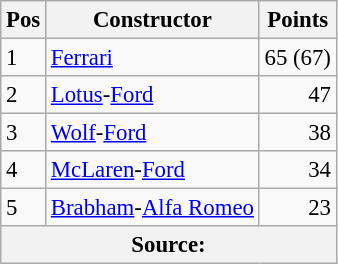<table class="wikitable" style="font-size: 95%;">
<tr>
<th>Pos</th>
<th>Constructor</th>
<th>Points</th>
</tr>
<tr>
<td>1</td>
<td> <a href='#'>Ferrari</a></td>
<td align="right">65 (67)</td>
</tr>
<tr>
<td>2</td>
<td> <a href='#'>Lotus</a>-<a href='#'>Ford</a></td>
<td align="right">47</td>
</tr>
<tr>
<td>3</td>
<td> <a href='#'>Wolf</a>-<a href='#'>Ford</a></td>
<td align="right">38</td>
</tr>
<tr>
<td>4</td>
<td> <a href='#'>McLaren</a>-<a href='#'>Ford</a></td>
<td align="right">34</td>
</tr>
<tr>
<td>5</td>
<td> <a href='#'>Brabham</a>-<a href='#'>Alfa Romeo</a></td>
<td align="right">23</td>
</tr>
<tr>
<th colspan=4>Source: </th>
</tr>
</table>
